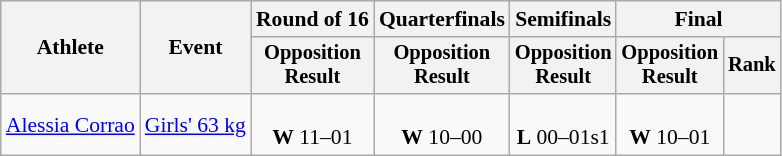<table class="wikitable" style="font-size:90%">
<tr>
<th rowspan="2">Athlete</th>
<th rowspan="2">Event</th>
<th>Round of 16</th>
<th>Quarterfinals</th>
<th>Semifinals</th>
<th colspan=2>Final</th>
</tr>
<tr style="font-size:95%">
<th>Opposition<br>Result</th>
<th>Opposition<br>Result</th>
<th>Opposition<br>Result</th>
<th>Opposition<br>Result</th>
<th>Rank</th>
</tr>
<tr align=center>
<td align=left><a href='#'>Alessia Corrao</a></td>
<td align=left><a href='#'>Girls' 63 kg</a></td>
<td><br> <strong>W</strong> 11–01</td>
<td><br> <strong>W</strong> 10–00</td>
<td><br> <strong>L</strong> 00–01s1</td>
<td><br> <strong>W</strong> 10–01</td>
<td></td>
</tr>
</table>
